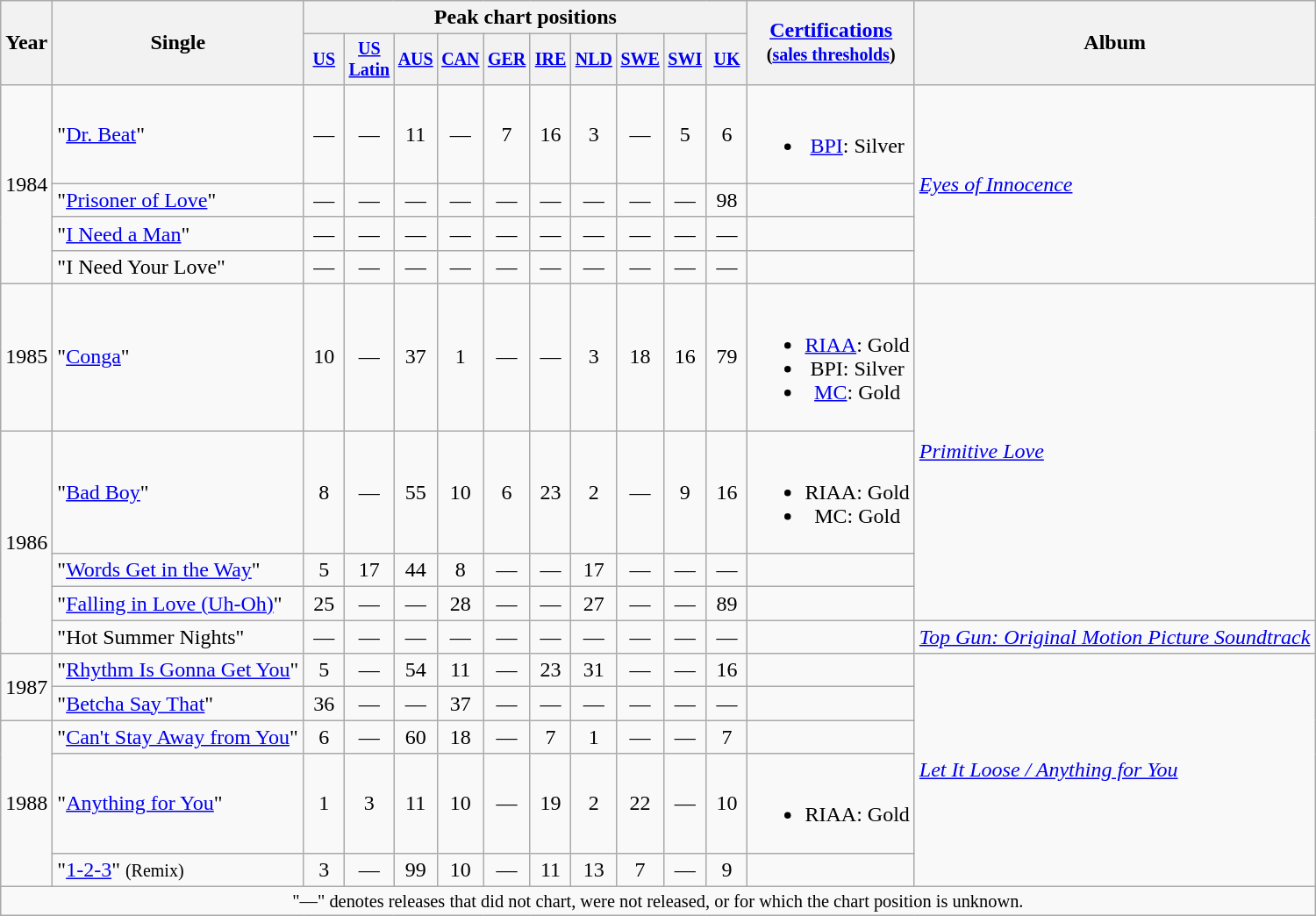<table class="wikitable">
<tr>
<th scope="col" rowspan="2">Year</th>
<th scope="col" rowspan="2">Single</th>
<th scope="col" colspan="10">Peak chart positions</th>
<th scope="col" rowspan="2"><a href='#'>Certifications</a><br><small>(<a href='#'>sales thresholds</a>)</small></th>
<th scope="col" rowspan="2">Album</th>
</tr>
<tr style="font-size:smaller;">
<th width="25"><a href='#'>US</a><br></th>
<th width="25"><a href='#'>US<br>Latin</a><br></th>
<th width="25"><a href='#'>AUS</a><br></th>
<th width="25"><a href='#'>CAN</a><br></th>
<th width="25"><a href='#'>GER</a><br></th>
<th width="25"><a href='#'>IRE</a><br></th>
<th width="25"><a href='#'>NLD</a><br></th>
<th width="25"><a href='#'>SWE</a><br></th>
<th width="25"><a href='#'>SWI</a><br></th>
<th width="25"><a href='#'>UK</a><br></th>
</tr>
<tr style="text-align:center;">
<td style="text-align:left;" rowspan="4">1984</td>
<td align="left">"<a href='#'>Dr. Beat</a>"</td>
<td>—</td>
<td>—</td>
<td>11</td>
<td>—</td>
<td>7</td>
<td>16</td>
<td>3</td>
<td>—</td>
<td>5</td>
<td>6</td>
<td><br><ul><li><a href='#'>BPI</a>: Silver</li></ul></td>
<td style="text-align:left;" rowspan="4"><em><a href='#'>Eyes of Innocence</a></em></td>
</tr>
<tr style="text-align:center;">
<td align="left">"<a href='#'>Prisoner of Love</a>"</td>
<td>—</td>
<td>—</td>
<td>—</td>
<td>—</td>
<td>—</td>
<td>—</td>
<td>—</td>
<td>—</td>
<td>—</td>
<td>98</td>
<td></td>
</tr>
<tr style="text-align:center;">
<td align="left">"<a href='#'>I Need a Man</a>"</td>
<td>—</td>
<td>—</td>
<td>—</td>
<td>—</td>
<td>—</td>
<td>—</td>
<td>—</td>
<td>—</td>
<td>—</td>
<td>—</td>
<td></td>
</tr>
<tr style="text-align:center;">
<td align="left">"I Need Your Love"</td>
<td>—</td>
<td>—</td>
<td>—</td>
<td>—</td>
<td>—</td>
<td>—</td>
<td>—</td>
<td>—</td>
<td>—</td>
<td>—</td>
<td></td>
</tr>
<tr style="text-align:center;">
<td align="left">1985</td>
<td align="left">"<a href='#'>Conga</a>"</td>
<td>10</td>
<td>—</td>
<td>37</td>
<td>1</td>
<td>—</td>
<td>—</td>
<td>3</td>
<td>18</td>
<td>16</td>
<td>79</td>
<td><br><ul><li><a href='#'>RIAA</a>: Gold</li><li>BPI: Silver</li><li><a href='#'>MC</a>: Gold</li></ul></td>
<td style="text-align:left;" rowspan="4"><em><a href='#'>Primitive Love</a></em></td>
</tr>
<tr style="text-align:center;">
<td style="text-align:left;" rowspan="4">1986</td>
<td align="left">"<a href='#'>Bad Boy</a>"</td>
<td>8</td>
<td>—</td>
<td>55</td>
<td>10</td>
<td>6</td>
<td>23</td>
<td>2</td>
<td>—</td>
<td>9</td>
<td>16</td>
<td><br><ul><li>RIAA: Gold</li><li>MC: Gold</li></ul></td>
</tr>
<tr style="text-align:center;">
<td align="left">"<a href='#'>Words Get in the Way</a>"</td>
<td>5</td>
<td>17</td>
<td>44</td>
<td>8</td>
<td>—</td>
<td>—</td>
<td>17</td>
<td>—</td>
<td>—</td>
<td>—</td>
<td></td>
</tr>
<tr style="text-align:center;">
<td align="left">"<a href='#'>Falling in Love (Uh-Oh)</a>"</td>
<td>25</td>
<td>—</td>
<td>—</td>
<td>28</td>
<td>—</td>
<td>—</td>
<td>27</td>
<td>—</td>
<td>—</td>
<td>89</td>
<td></td>
</tr>
<tr style="text-align:center;">
<td align="left">"Hot Summer Nights"</td>
<td>—</td>
<td>—</td>
<td>—</td>
<td>—</td>
<td>—</td>
<td>—</td>
<td>—</td>
<td>—</td>
<td>—</td>
<td>—</td>
<td></td>
<td style="text-align:left;"><em><a href='#'>Top Gun: Original Motion Picture Soundtrack</a></em></td>
</tr>
<tr style="text-align:center;">
<td style="text-align:left;" rowspan="2">1987</td>
<td align="left">"<a href='#'>Rhythm Is Gonna Get You</a>"</td>
<td>5</td>
<td>—</td>
<td>54</td>
<td>11</td>
<td>—</td>
<td>23</td>
<td>31</td>
<td>—</td>
<td>—</td>
<td>16</td>
<td></td>
<td style="text-align:left;" rowspan="5"><em><a href='#'>Let It Loose / Anything for You</a></em></td>
</tr>
<tr style="text-align:center;">
<td align="left">"<a href='#'>Betcha Say That</a>"</td>
<td>36</td>
<td>—</td>
<td>—</td>
<td>37</td>
<td>—</td>
<td>—</td>
<td>—</td>
<td>—</td>
<td>—</td>
<td>—</td>
<td></td>
</tr>
<tr style="text-align:center;">
<td style="text-align:left;" rowspan="3">1988</td>
<td align="left">"<a href='#'>Can't Stay Away from You</a>"</td>
<td>6</td>
<td>—</td>
<td>60</td>
<td>18</td>
<td>—</td>
<td>7</td>
<td>1</td>
<td>—</td>
<td>—</td>
<td>7</td>
<td></td>
</tr>
<tr style="text-align:center;">
<td align="left">"<a href='#'>Anything for You</a>"</td>
<td>1</td>
<td>3</td>
<td>11</td>
<td>10</td>
<td>—</td>
<td>19</td>
<td>2</td>
<td>22</td>
<td>—</td>
<td>10</td>
<td><br><ul><li>RIAA: Gold</li></ul></td>
</tr>
<tr style="text-align:center;">
<td align="left">"<a href='#'>1-2-3</a>" <small>(Remix)</small></td>
<td>3</td>
<td>—</td>
<td>99</td>
<td>10</td>
<td>—</td>
<td>11</td>
<td>13</td>
<td>7</td>
<td>—</td>
<td>9</td>
<td></td>
</tr>
<tr>
<td colspan="21" style="text-align:center; font-size:85%">"—" denotes releases that did not chart, were not released, or for which the chart position is unknown.</td>
</tr>
</table>
